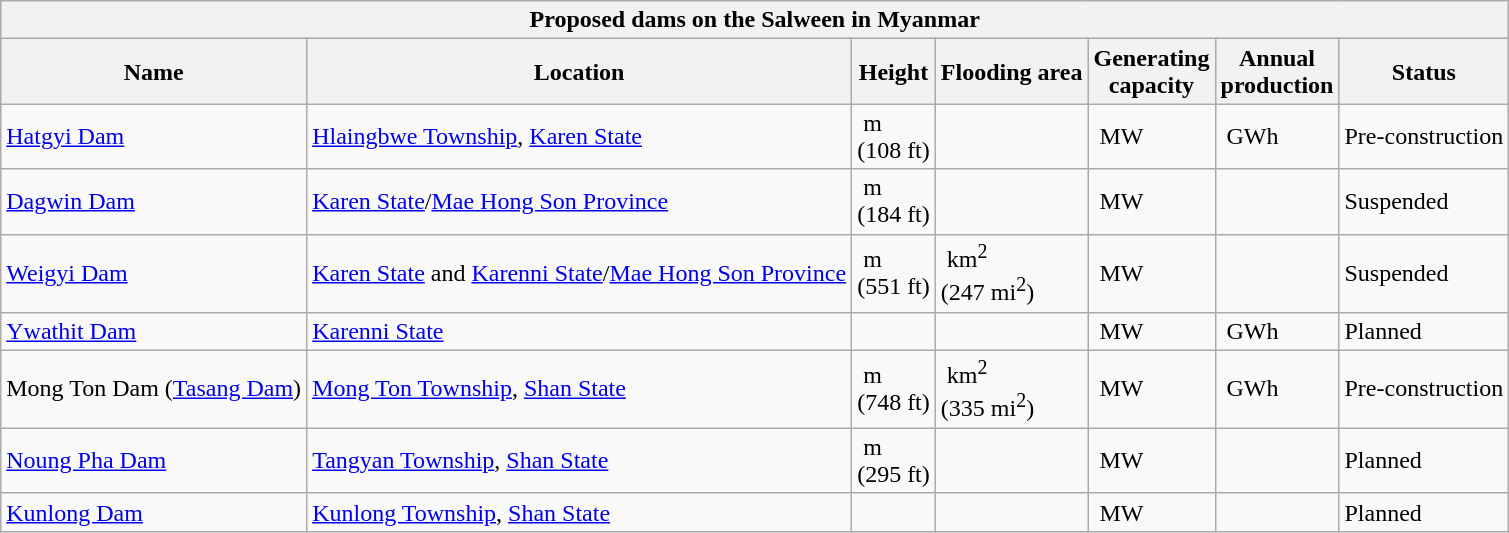<table class="wikitable">
<tr>
<th colspan="7">Proposed dams on the Salween in Myanmar</th>
</tr>
<tr>
<th>Name</th>
<th>Location</th>
<th>Height</th>
<th>Flooding area</th>
<th>Generating<br>capacity</th>
<th>Annual<br>production</th>
<th>Status</th>
</tr>
<tr>
<td><a href='#'>Hatgyi Dam</a></td>
<td><a href='#'>Hlaingbwe Township</a>, <a href='#'>Karen State</a></td>
<td> m<br>(108 ft)</td>
<td></td>
<td> MW</td>
<td> GWh</td>
<td>Pre-construction</td>
</tr>
<tr>
<td><a href='#'>Dagwin Dam</a></td>
<td><a href='#'>Karen State</a>/<a href='#'>Mae Hong Son Province</a></td>
<td> m<br>(184 ft)</td>
<td></td>
<td> MW</td>
<td></td>
<td>Suspended</td>
</tr>
<tr>
<td><a href='#'>Weigyi Dam</a></td>
<td><a href='#'>Karen State</a> and <a href='#'>Karenni State</a>/<a href='#'>Mae Hong Son Province</a></td>
<td> m<br>(551 ft)</td>
<td> km<sup>2</sup><br>(247 mi<sup>2</sup>)</td>
<td> MW</td>
<td></td>
<td>Suspended</td>
</tr>
<tr>
<td><a href='#'>Ywathit Dam</a></td>
<td><a href='#'>Karenni State</a></td>
<td></td>
<td></td>
<td> MW</td>
<td> GWh</td>
<td>Planned</td>
</tr>
<tr>
<td>Mong Ton Dam (<a href='#'>Tasang Dam</a>)</td>
<td><a href='#'>Mong Ton Township</a>, <a href='#'>Shan State</a></td>
<td> m<br>(748 ft)</td>
<td> km<sup>2</sup><br>(335 mi<sup>2</sup>)</td>
<td> MW</td>
<td> GWh</td>
<td>Pre-construction</td>
</tr>
<tr>
<td><a href='#'>Noung Pha Dam</a></td>
<td><a href='#'>Tangyan Township</a>, <a href='#'>Shan State</a></td>
<td> m<br>(295 ft)</td>
<td></td>
<td> MW</td>
<td></td>
<td>Planned</td>
</tr>
<tr>
<td><a href='#'>Kunlong Dam</a></td>
<td><a href='#'>Kunlong Township</a>, <a href='#'>Shan State</a></td>
<td></td>
<td></td>
<td> MW</td>
<td></td>
<td>Planned</td>
</tr>
</table>
